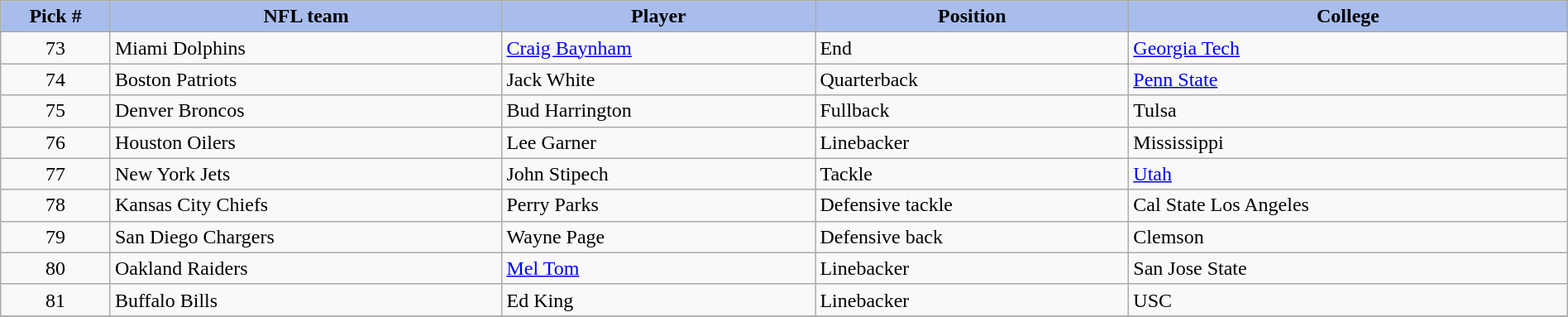<table class="wikitable sortable sortable" style="width: 100%">
<tr>
<th style="background:#A8BDEC;" width=7%>Pick #</th>
<th width=25% style="background:#A8BDEC;">NFL team</th>
<th width=20% style="background:#A8BDEC;">Player</th>
<th width=20% style="background:#A8BDEC;">Position</th>
<th style="background:#A8BDEC;">College</th>
</tr>
<tr>
<td align=center>73</td>
<td>Miami Dolphins</td>
<td><a href='#'>Craig Baynham</a></td>
<td>End</td>
<td><a href='#'>Georgia Tech</a></td>
</tr>
<tr>
<td align=center>74</td>
<td>Boston Patriots</td>
<td Jack White (American football)>Jack White</td>
<td>Quarterback</td>
<td><a href='#'>Penn State</a></td>
</tr>
<tr>
<td align=center>75</td>
<td>Denver Broncos</td>
<td>Bud Harrington</td>
<td>Fullback</td>
<td>Tulsa</td>
</tr>
<tr>
<td align=center>76</td>
<td>Houston Oilers</td>
<td>Lee Garner</td>
<td>Linebacker</td>
<td>Mississippi</td>
</tr>
<tr>
<td align=center>77</td>
<td>New York Jets</td>
<td>John Stipech</td>
<td>Tackle</td>
<td><a href='#'>Utah</a></td>
</tr>
<tr>
<td align=center>78</td>
<td>Kansas City Chiefs</td>
<td>Perry Parks</td>
<td>Defensive tackle</td>
<td>Cal State Los Angeles</td>
</tr>
<tr>
<td align=center>79</td>
<td>San Diego Chargers</td>
<td>Wayne Page</td>
<td>Defensive back</td>
<td>Clemson</td>
</tr>
<tr>
<td align=center>80</td>
<td>Oakland Raiders</td>
<td><a href='#'>Mel Tom</a></td>
<td>Linebacker</td>
<td>San Jose State</td>
</tr>
<tr>
<td align=center>81</td>
<td>Buffalo Bills</td>
<td Ed King (linebacker)>Ed King</td>
<td>Linebacker</td>
<td>USC</td>
</tr>
<tr>
</tr>
</table>
